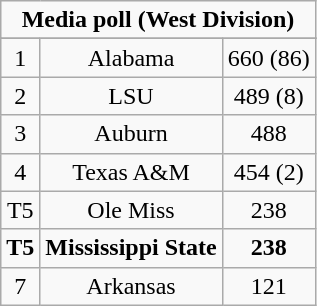<table class="wikitable" style="display: inline-table;">
<tr>
<td align="center" Colspan="3"><strong>Media poll (West Division)</strong></td>
</tr>
<tr align="center">
</tr>
<tr align="center">
<td>1</td>
<td>Alabama</td>
<td>660 (86)</td>
</tr>
<tr align="center">
<td>2</td>
<td>LSU</td>
<td>489 (8)</td>
</tr>
<tr align="center">
<td>3</td>
<td>Auburn</td>
<td>488</td>
</tr>
<tr align="center">
<td>4</td>
<td>Texas A&M</td>
<td>454 (2)</td>
</tr>
<tr align="center">
<td>T5</td>
<td>Ole Miss</td>
<td>238</td>
</tr>
<tr align="center">
<td><strong>T5</strong></td>
<td><strong>Mississippi State</strong></td>
<td><strong>238</strong></td>
</tr>
<tr align="center">
<td>7</td>
<td>Arkansas</td>
<td>121</td>
</tr>
</table>
